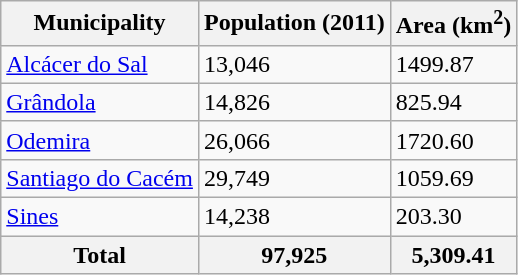<table class="wikitable sortable">
<tr>
<th>Municipality</th>
<th>Population (2011)</th>
<th>Area (km<sup>2</sup>)</th>
</tr>
<tr>
<td><a href='#'>Alcácer do Sal</a></td>
<td>13,046</td>
<td>1499.87</td>
</tr>
<tr>
<td><a href='#'>Grândola</a></td>
<td>14,826</td>
<td>825.94</td>
</tr>
<tr>
<td><a href='#'>Odemira</a></td>
<td>26,066</td>
<td>1720.60</td>
</tr>
<tr>
<td><a href='#'>Santiago do Cacém</a></td>
<td>29,749</td>
<td>1059.69</td>
</tr>
<tr>
<td><a href='#'>Sines</a></td>
<td>14,238</td>
<td>203.30</td>
</tr>
<tr>
<th>Total</th>
<th>97,925</th>
<th>5,309.41</th>
</tr>
</table>
